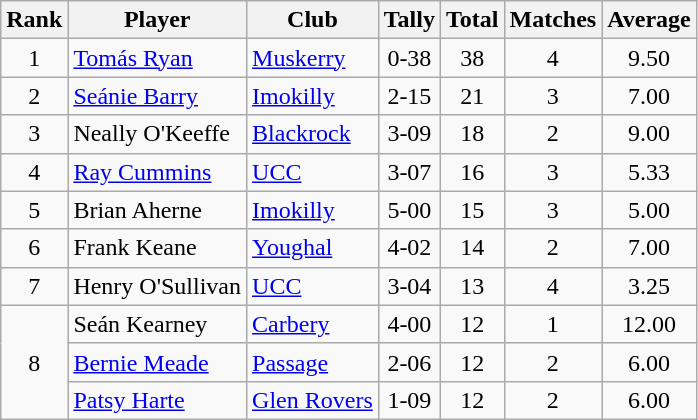<table class="wikitable">
<tr>
<th>Rank</th>
<th>Player</th>
<th>Club</th>
<th>Tally</th>
<th>Total</th>
<th>Matches</th>
<th>Average</th>
</tr>
<tr>
<td rowspan=1 align=center>1</td>
<td><a href='#'>Tomás Ryan</a></td>
<td><a href='#'>Muskerry</a></td>
<td align=center>0-38</td>
<td align=center>38</td>
<td align=center>4</td>
<td align=center>9.50</td>
</tr>
<tr>
<td rowspan=1 align=center>2</td>
<td><a href='#'>Seánie Barry</a></td>
<td><a href='#'>Imokilly</a></td>
<td align=center>2-15</td>
<td align=center>21</td>
<td align=center>3</td>
<td align=center>7.00</td>
</tr>
<tr>
<td rowspan=1 align=center>3</td>
<td>Neally O'Keeffe</td>
<td><a href='#'>Blackrock</a></td>
<td align=center>3-09</td>
<td align=center>18</td>
<td align=center>2</td>
<td align=center>9.00</td>
</tr>
<tr>
<td rowspan=1 align=center>4</td>
<td><a href='#'>Ray Cummins</a></td>
<td><a href='#'>UCC</a></td>
<td align=center>3-07</td>
<td align=center>16</td>
<td align=center>3</td>
<td align=center>5.33</td>
</tr>
<tr>
<td rowspan=1 align=center>5</td>
<td>Brian Aherne</td>
<td><a href='#'>Imokilly</a></td>
<td align=center>5-00</td>
<td align=center>15</td>
<td align=center>3</td>
<td align=center>5.00</td>
</tr>
<tr>
<td rowspan=1 align=center>6</td>
<td>Frank Keane</td>
<td><a href='#'>Youghal</a></td>
<td align=center>4-02</td>
<td align=center>14</td>
<td align=center>2</td>
<td align=center>7.00</td>
</tr>
<tr>
<td rowspan=1 align=center>7</td>
<td>Henry O'Sullivan</td>
<td><a href='#'>UCC</a></td>
<td align=center>3-04</td>
<td align=center>13</td>
<td align=center>4</td>
<td align=center>3.25</td>
</tr>
<tr>
<td rowspan=3 align=center>8</td>
<td>Seán Kearney</td>
<td><a href='#'>Carbery</a></td>
<td align=center>4-00</td>
<td align=center>12</td>
<td align=center>1</td>
<td align=center>12.00</td>
</tr>
<tr>
<td><a href='#'>Bernie Meade</a></td>
<td><a href='#'>Passage</a></td>
<td align=center>2-06</td>
<td align=center>12</td>
<td align=center>2</td>
<td align=center>6.00</td>
</tr>
<tr>
<td><a href='#'>Patsy Harte</a></td>
<td><a href='#'>Glen Rovers</a></td>
<td align=center>1-09</td>
<td align=center>12</td>
<td align=center>2</td>
<td align=center>6.00</td>
</tr>
</table>
